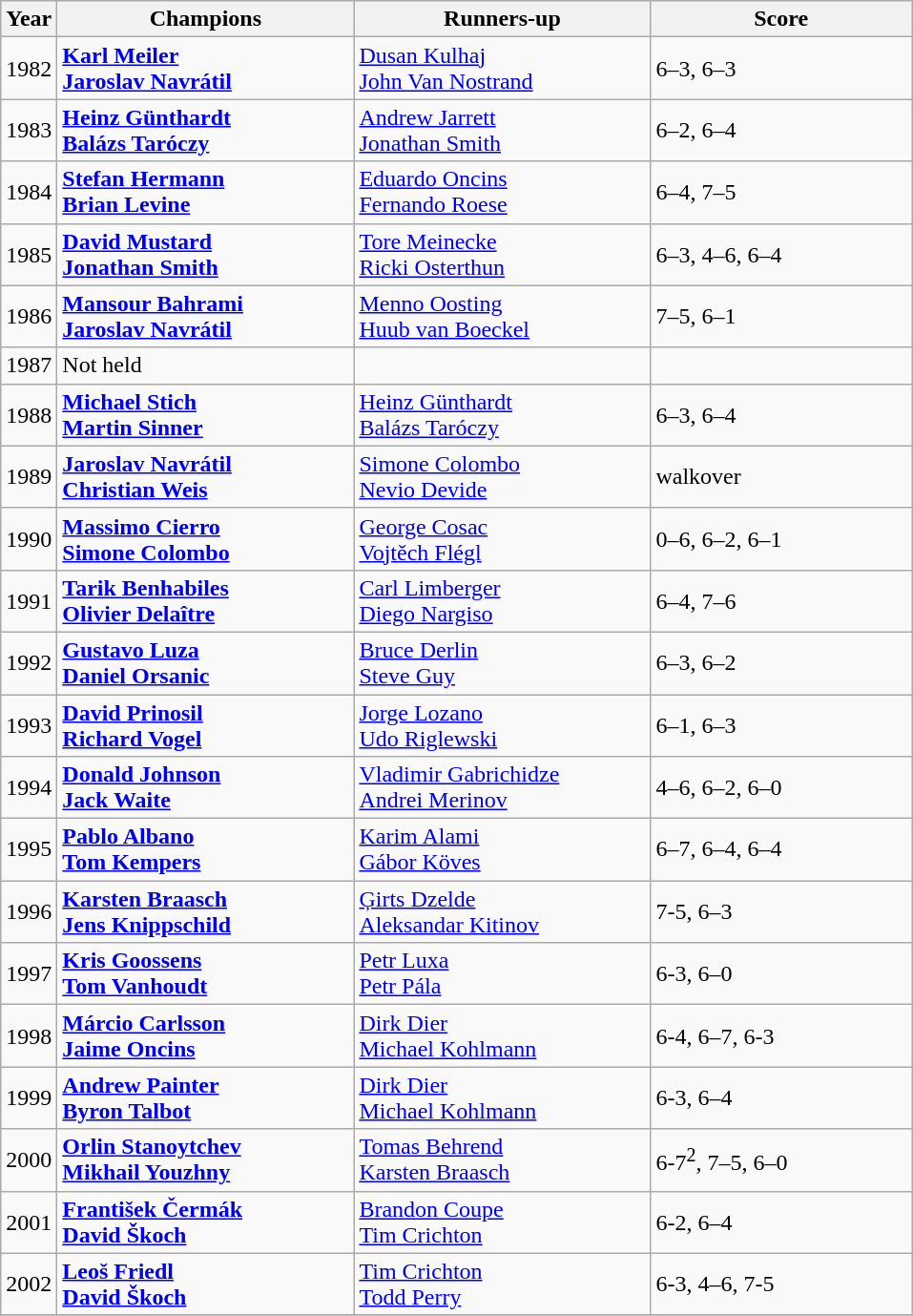<table class="wikitable">
<tr>
<th>Year</th>
<th width="200">Champions</th>
<th width="200">Runners-up</th>
<th width="175">Score</th>
</tr>
<tr>
<td>1982</td>
<td> <strong><a href='#'>Karl Meiler</a></strong><br> <strong><a href='#'>Jaroslav Navrátil</a></strong></td>
<td> <a href='#'>Dusan Kulhaj</a><br> <a href='#'>John Van Nostrand</a></td>
<td>6–3, 6–3</td>
</tr>
<tr>
<td>1983</td>
<td> <strong><a href='#'>Heinz Günthardt</a></strong><br> <strong><a href='#'>Balázs Taróczy</a></strong></td>
<td> <a href='#'>Andrew Jarrett</a><br> <a href='#'>Jonathan Smith</a></td>
<td>6–2, 6–4</td>
</tr>
<tr>
<td>1984</td>
<td> <strong><a href='#'>Stefan Hermann</a></strong><br> <strong><a href='#'>Brian Levine</a></strong></td>
<td> <a href='#'>Eduardo Oncins</a><br> <a href='#'>Fernando Roese</a></td>
<td>6–4, 7–5</td>
</tr>
<tr>
<td>1985</td>
<td> <strong><a href='#'>David Mustard</a></strong><br> <strong><a href='#'>Jonathan Smith</a></strong></td>
<td> <a href='#'>Tore Meinecke</a><br> <a href='#'>Ricki Osterthun</a></td>
<td>6–3, 4–6, 6–4</td>
</tr>
<tr>
<td>1986</td>
<td> <strong><a href='#'>Mansour Bahrami</a></strong><br> <strong><a href='#'>Jaroslav Navrátil</a></strong></td>
<td> <a href='#'>Menno Oosting</a><br> <a href='#'>Huub van Boeckel</a></td>
<td>7–5, 6–1</td>
</tr>
<tr>
<td>1987</td>
<td>Not held</td>
<td></td>
<td></td>
</tr>
<tr>
<td>1988</td>
<td> <strong><a href='#'>Michael Stich</a></strong><br> <strong><a href='#'>Martin Sinner</a></strong></td>
<td> <a href='#'>Heinz Günthardt</a><br> <a href='#'>Balázs Taróczy</a></td>
<td>6–3, 6–4</td>
</tr>
<tr>
<td>1989</td>
<td> <strong><a href='#'>Jaroslav Navrátil</a></strong><br> <strong><a href='#'>Christian Weis</a></strong></td>
<td> <a href='#'>Simone Colombo</a><br> <a href='#'>Nevio Devide</a></td>
<td>walkover</td>
</tr>
<tr>
<td>1990</td>
<td> <strong><a href='#'>Massimo Cierro</a></strong><br> <strong><a href='#'>Simone Colombo</a></strong></td>
<td> <a href='#'>George Cosac</a><br> <a href='#'>Vojtěch Flégl</a></td>
<td>0–6, 6–2, 6–1</td>
</tr>
<tr>
<td>1991</td>
<td> <strong><a href='#'>Tarik Benhabiles</a></strong><br> <strong><a href='#'>Olivier Delaître</a></strong></td>
<td> <a href='#'>Carl Limberger</a><br> <a href='#'>Diego Nargiso</a></td>
<td>6–4, 7–6</td>
</tr>
<tr>
<td>1992</td>
<td> <strong><a href='#'>Gustavo Luza</a></strong><br> <strong><a href='#'>Daniel Orsanic</a></strong></td>
<td> <a href='#'>Bruce Derlin</a><br> <a href='#'>Steve Guy</a></td>
<td>6–3, 6–2</td>
</tr>
<tr>
<td>1993</td>
<td> <strong><a href='#'>David Prinosil</a></strong><br> <strong><a href='#'>Richard Vogel</a></strong></td>
<td> <a href='#'>Jorge Lozano</a><br> <a href='#'>Udo Riglewski</a></td>
<td>6–1, 6–3</td>
</tr>
<tr>
<td>1994</td>
<td> <strong><a href='#'>Donald Johnson</a></strong><br> <strong><a href='#'>Jack Waite</a></strong></td>
<td> <a href='#'>Vladimir Gabrichidze</a><br> <a href='#'>Andrei Merinov</a></td>
<td>4–6, 6–2, 6–0</td>
</tr>
<tr>
<td>1995</td>
<td> <strong><a href='#'>Pablo Albano</a></strong><br> <strong><a href='#'>Tom Kempers</a></strong></td>
<td> <a href='#'>Karim Alami</a><br> <a href='#'>Gábor Köves</a></td>
<td>6–7, 6–4, 6–4</td>
</tr>
<tr>
<td>1996</td>
<td> <strong><a href='#'>Karsten Braasch</a></strong><br> <strong><a href='#'>Jens Knippschild</a></strong></td>
<td> <a href='#'>Ģirts Dzelde</a><br> <a href='#'>Aleksandar Kitinov</a></td>
<td>7-5, 6–3</td>
</tr>
<tr>
<td>1997</td>
<td> <strong><a href='#'>Kris Goossens</a></strong><br> <strong><a href='#'>Tom Vanhoudt</a></strong></td>
<td> <a href='#'>Petr Luxa</a><br> <a href='#'>Petr Pála</a></td>
<td>6-3, 6–0</td>
</tr>
<tr>
<td>1998</td>
<td> <strong><a href='#'>Márcio Carlsson</a></strong><br> <strong><a href='#'>Jaime Oncins</a></strong></td>
<td> <a href='#'>Dirk Dier</a><br> <a href='#'>Michael Kohlmann</a></td>
<td>6-4, 6–7, 6-3</td>
</tr>
<tr>
<td>1999</td>
<td> <strong><a href='#'>Andrew Painter</a></strong><br> <strong><a href='#'>Byron Talbot</a></strong></td>
<td> <a href='#'>Dirk Dier</a><br> <a href='#'>Michael Kohlmann</a></td>
<td>6-3, 6–4</td>
</tr>
<tr>
<td>2000</td>
<td> <strong><a href='#'>Orlin Stanoytchev</a></strong><br> <strong><a href='#'>Mikhail Youzhny</a></strong></td>
<td> <a href='#'>Tomas Behrend</a><br> <a href='#'>Karsten Braasch</a></td>
<td>6-7<sup>2</sup>, 7–5, 6–0</td>
</tr>
<tr>
<td>2001</td>
<td> <strong><a href='#'>František Čermák</a></strong><br> <strong><a href='#'>David Škoch</a></strong></td>
<td> <a href='#'>Brandon Coupe</a><br> <a href='#'>Tim Crichton</a></td>
<td>6-2, 6–4</td>
</tr>
<tr>
<td>2002</td>
<td> <strong><a href='#'>Leoš Friedl</a></strong><br> <strong><a href='#'>David Škoch</a></strong></td>
<td> <a href='#'>Tim Crichton</a><br> <a href='#'>Todd Perry</a></td>
<td>6-3, 4–6, 7-5</td>
</tr>
<tr>
</tr>
</table>
